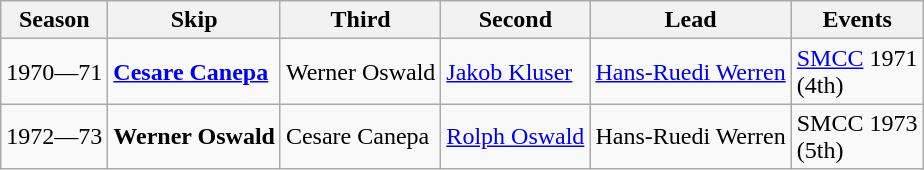<table class="wikitable">
<tr>
<th scope="col">Season</th>
<th scope="col">Skip</th>
<th scope="col">Third</th>
<th scope="col">Second</th>
<th scope="col">Lead</th>
<th scope="col">Events</th>
</tr>
<tr>
<td>1970—71</td>
<td><strong><a href='#'>Cesare Canepa</a></strong></td>
<td>Werner Oswald</td>
<td><a href='#'>Jakob Kluser</a></td>
<td><a href='#'>Hans-Ruedi Werren</a></td>
<td><a href='#'>SMCC</a> 1971 <br> (4th)</td>
</tr>
<tr>
<td>1972—73</td>
<td><strong>Werner Oswald</strong></td>
<td>Cesare Canepa</td>
<td><a href='#'>Rolph Oswald</a></td>
<td>Hans-Ruedi Werren</td>
<td>SMCC 1973 <br> (5th)</td>
</tr>
</table>
